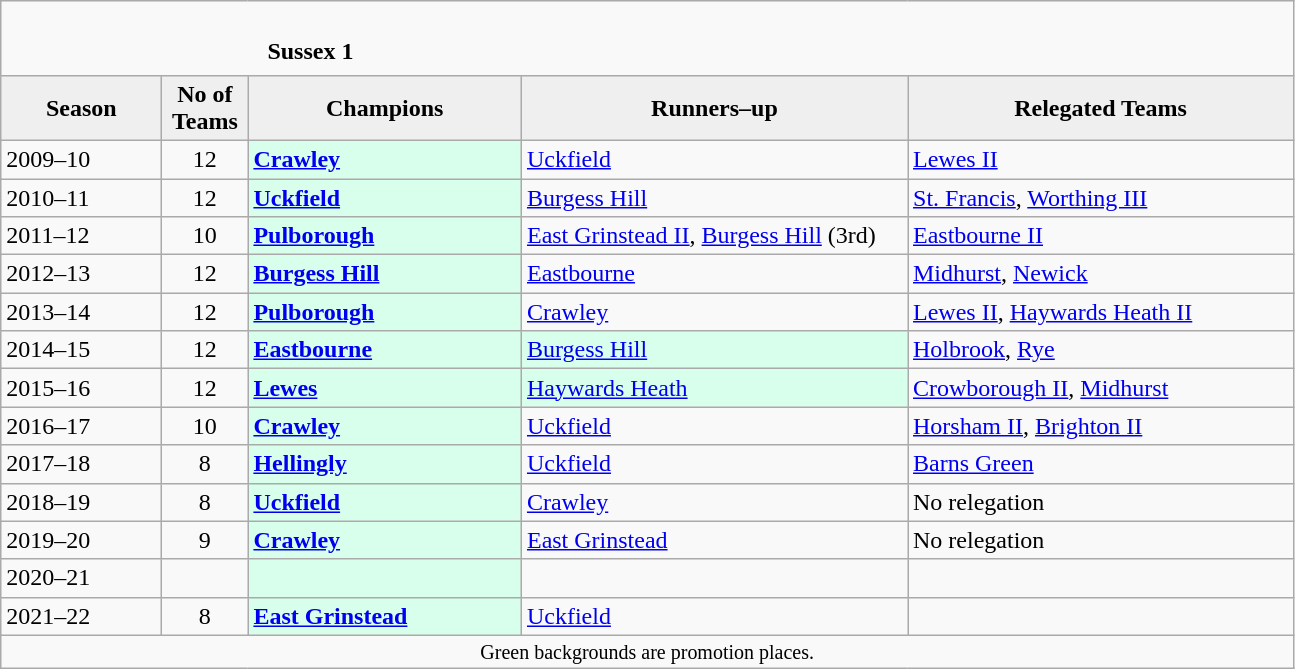<table class="wikitable" style="text-align: left;">
<tr>
<td colspan="11" cellpadding="0" cellspacing="0"><br><table border="0" style="width:100%;" cellpadding="0" cellspacing="0">
<tr>
<td style="width:20%; border:0;"></td>
<td style="border:0;"><strong>Sussex 1</strong></td>
<td style="width:20%; border:0;"></td>
</tr>
</table>
</td>
</tr>
<tr>
<th style="background:#efefef; width:100px;">Season</th>
<th style="background:#efefef; width:50px;">No of Teams</th>
<th style="background:#efefef; width:175px;">Champions</th>
<th style="background:#efefef; width:250px;">Runners–up</th>
<th style="background:#efefef; width:250px;">Relegated Teams</th>
</tr>
<tr align=left>
<td>2009–10</td>
<td style="text-align: center;">12</td>
<td style="background:#d8ffeb;"><strong><a href='#'>Crawley</a></strong></td>
<td><a href='#'>Uckfield</a></td>
<td><a href='#'>Lewes II</a></td>
</tr>
<tr>
<td>2010–11</td>
<td style="text-align: center;">12</td>
<td style="background:#d8ffeb;"><strong><a href='#'>Uckfield</a></strong></td>
<td><a href='#'>Burgess Hill</a></td>
<td><a href='#'>St. Francis</a>, <a href='#'>Worthing III</a></td>
</tr>
<tr>
<td>2011–12</td>
<td style="text-align: center;">10</td>
<td style="background:#d8ffeb;"><strong><a href='#'>Pulborough</a></strong></td>
<td><a href='#'>East Grinstead II</a>, <a href='#'>Burgess Hill</a> (3rd)</td>
<td><a href='#'>Eastbourne II</a></td>
</tr>
<tr>
<td>2012–13</td>
<td style="text-align: center;">12</td>
<td style="background:#d8ffeb;"><strong><a href='#'>Burgess Hill</a></strong></td>
<td><a href='#'>Eastbourne</a></td>
<td><a href='#'>Midhurst</a>, <a href='#'>Newick</a></td>
</tr>
<tr>
<td>2013–14</td>
<td style="text-align: center;">12</td>
<td style="background:#d8ffeb;"><strong><a href='#'>Pulborough</a></strong></td>
<td><a href='#'>Crawley</a></td>
<td><a href='#'>Lewes II</a>, <a href='#'>Haywards Heath II</a></td>
</tr>
<tr>
<td>2014–15</td>
<td style="text-align: center;">12</td>
<td style="background:#d8ffeb;"><strong><a href='#'>Eastbourne</a></strong></td>
<td style="background:#d8ffeb;"><a href='#'>Burgess Hill</a></td>
<td><a href='#'>Holbrook</a>, <a href='#'>Rye</a></td>
</tr>
<tr>
<td>2015–16</td>
<td style="text-align: center;">12</td>
<td style="background:#d8ffeb;"><strong><a href='#'>Lewes</a></strong></td>
<td style="background:#d8ffeb;"><a href='#'>Haywards Heath</a></td>
<td><a href='#'>Crowborough II</a>, <a href='#'>Midhurst</a></td>
</tr>
<tr>
<td>2016–17</td>
<td style="text-align: center;">10</td>
<td style="background:#d8ffeb;"><strong><a href='#'>Crawley</a></strong></td>
<td><a href='#'>Uckfield</a></td>
<td><a href='#'>Horsham II</a>, <a href='#'>Brighton II</a></td>
</tr>
<tr>
<td>2017–18</td>
<td style="text-align: center;">8</td>
<td style="background:#d8ffeb;"><strong><a href='#'>Hellingly</a></strong></td>
<td><a href='#'>Uckfield</a></td>
<td><a href='#'>Barns Green</a></td>
</tr>
<tr>
<td>2018–19</td>
<td style="text-align: center;">8</td>
<td style="background:#d8ffeb;"><strong><a href='#'>Uckfield</a></strong></td>
<td><a href='#'>Crawley</a></td>
<td>No relegation</td>
</tr>
<tr>
<td>2019–20</td>
<td style="text-align: center;">9</td>
<td style="background:#d8ffeb;"><strong><a href='#'>Crawley</a></strong></td>
<td><a href='#'>East Grinstead</a></td>
<td>No relegation</td>
</tr>
<tr>
<td>2020–21</td>
<td style="text-align: center;"></td>
<td style="background:#d8ffeb;"></td>
<td></td>
<td></td>
</tr>
<tr>
<td>2021–22</td>
<td style="text-align: center;">8</td>
<td style="background:#d8ffeb;"><strong><a href='#'>East Grinstead</a></strong></td>
<td><a href='#'>Uckfield</a></td>
<td></td>
</tr>
<tr>
<td colspan="15"  style="border:0; font-size:smaller; text-align:center;">Green backgrounds are promotion places.</td>
</tr>
</table>
